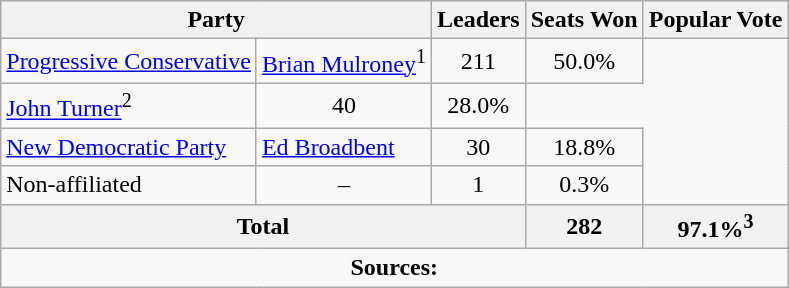<table class="wikitable">
<tr>
<th colspan="2">Party</th>
<th>Leaders</th>
<th>Seats Won</th>
<th>Popular Vote</th>
</tr>
<tr>
<td><a href='#'>Progressive Conservative</a></td>
<td><a href='#'>Brian Mulroney</a><sup>1</sup></td>
<td align=center>211</td>
<td align=center>50.0%</td>
</tr>
<tr>
<td><a href='#'>John Turner</a><sup>2</sup></td>
<td align=center>40</td>
<td align=center>28.0%</td>
</tr>
<tr>
<td><a href='#'>New Democratic Party</a></td>
<td><a href='#'>Ed Broadbent</a></td>
<td align=center>30</td>
<td align=center>18.8%</td>
</tr>
<tr>
<td>Non-affiliated</td>
<td align=center>–</td>
<td align=center>1</td>
<td align=center>0.3%</td>
</tr>
<tr>
<th colspan=3>Total</th>
<th>282</th>
<th>97.1%<sup>3</sup></th>
</tr>
<tr>
<td align="center" colspan=5><strong>Sources:</strong> </td>
</tr>
</table>
